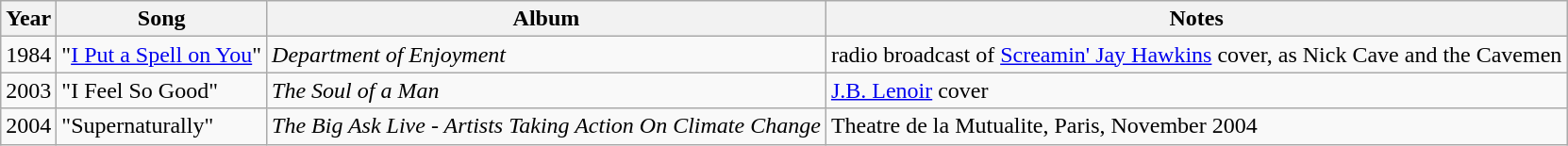<table class="wikitable">
<tr>
<th>Year</th>
<th>Song</th>
<th>Album</th>
<th>Notes</th>
</tr>
<tr>
<td>1984</td>
<td>"<a href='#'>I Put a Spell on You</a>"</td>
<td><em>Department of Enjoyment</em></td>
<td>radio broadcast of <a href='#'>Screamin' Jay Hawkins</a> cover, as Nick Cave and the Cavemen</td>
</tr>
<tr>
<td>2003</td>
<td>"I Feel So Good"</td>
<td><em>The Soul of a Man</em></td>
<td><a href='#'>J.B. Lenoir</a> cover</td>
</tr>
<tr>
<td>2004</td>
<td>"Supernaturally"</td>
<td><em>The Big Ask Live - Artists Taking Action On Climate Change</em></td>
<td>Theatre de la Mutualite, Paris, November 2004</td>
</tr>
</table>
